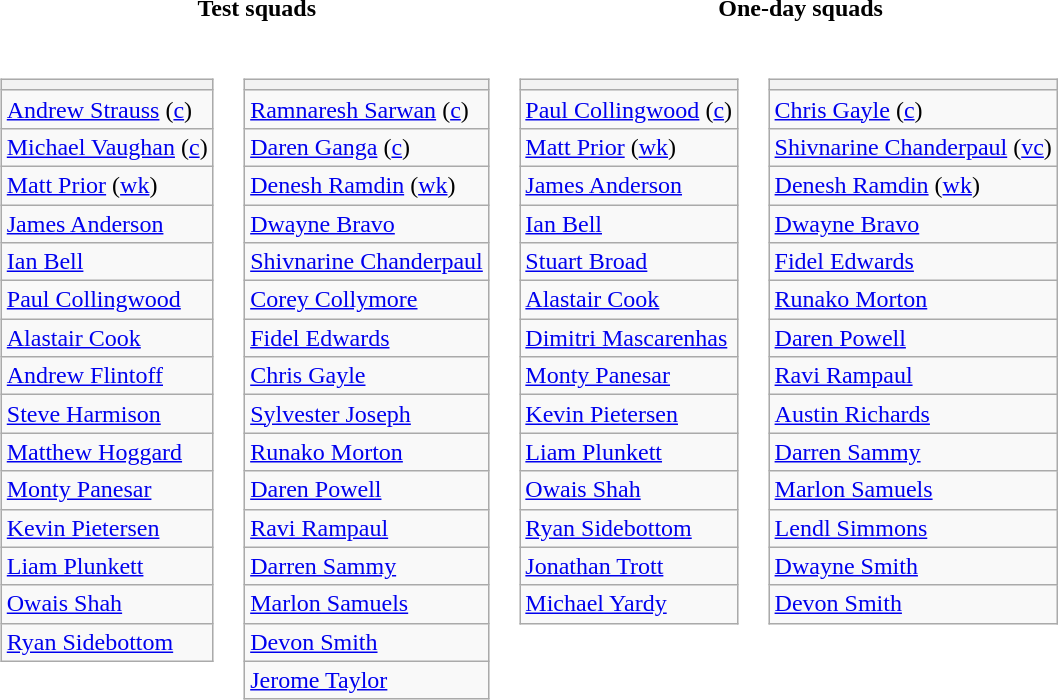<table>
<tr>
<th colspan=2>Test squads</th>
<th colspan=2>One-day squads</th>
</tr>
<tr valign="top">
<td><br><table class="wikitable">
<tr>
<th></th>
</tr>
<tr>
<td><a href='#'>Andrew Strauss</a> (<a href='#'>c</a>)</td>
</tr>
<tr>
<td><a href='#'>Michael Vaughan</a> (<a href='#'>c</a>)</td>
</tr>
<tr>
<td><a href='#'>Matt Prior</a> (<a href='#'>wk</a>)</td>
</tr>
<tr>
<td><a href='#'>James Anderson</a></td>
</tr>
<tr>
<td><a href='#'>Ian Bell</a></td>
</tr>
<tr>
<td><a href='#'>Paul Collingwood</a></td>
</tr>
<tr>
<td><a href='#'>Alastair Cook</a></td>
</tr>
<tr>
<td><a href='#'>Andrew Flintoff</a></td>
</tr>
<tr>
<td><a href='#'>Steve Harmison</a></td>
</tr>
<tr>
<td><a href='#'>Matthew Hoggard</a></td>
</tr>
<tr>
<td><a href='#'>Monty Panesar</a></td>
</tr>
<tr>
<td><a href='#'>Kevin Pietersen</a></td>
</tr>
<tr>
<td><a href='#'>Liam Plunkett</a></td>
</tr>
<tr>
<td><a href='#'>Owais Shah</a></td>
</tr>
<tr>
<td><a href='#'>Ryan Sidebottom</a></td>
</tr>
</table>
</td>
<td><br><table class="wikitable">
<tr>
<th></th>
</tr>
<tr>
<td><a href='#'>Ramnaresh Sarwan</a> (<a href='#'>c</a>)</td>
</tr>
<tr>
<td><a href='#'>Daren Ganga</a> (<a href='#'>c</a>)</td>
</tr>
<tr>
<td><a href='#'>Denesh Ramdin</a> (<a href='#'>wk</a>)</td>
</tr>
<tr>
<td><a href='#'>Dwayne Bravo</a></td>
</tr>
<tr>
<td><a href='#'>Shivnarine Chanderpaul</a></td>
</tr>
<tr>
<td><a href='#'>Corey Collymore</a></td>
</tr>
<tr>
<td><a href='#'>Fidel Edwards</a></td>
</tr>
<tr>
<td><a href='#'>Chris Gayle</a></td>
</tr>
<tr>
<td><a href='#'>Sylvester Joseph</a></td>
</tr>
<tr>
<td><a href='#'>Runako Morton</a></td>
</tr>
<tr>
<td><a href='#'>Daren Powell</a></td>
</tr>
<tr>
<td><a href='#'>Ravi Rampaul</a></td>
</tr>
<tr>
<td><a href='#'>Darren Sammy</a></td>
</tr>
<tr>
<td><a href='#'>Marlon Samuels</a></td>
</tr>
<tr>
<td><a href='#'>Devon Smith</a></td>
</tr>
<tr>
<td><a href='#'>Jerome Taylor</a></td>
</tr>
</table>
</td>
<td><br><table class="wikitable">
<tr>
<th></th>
</tr>
<tr>
<td><a href='#'>Paul Collingwood</a> (<a href='#'>c</a>)</td>
</tr>
<tr>
<td><a href='#'>Matt Prior</a> (<a href='#'>wk</a>)</td>
</tr>
<tr>
<td><a href='#'>James Anderson</a></td>
</tr>
<tr>
<td><a href='#'>Ian Bell</a></td>
</tr>
<tr>
<td><a href='#'>Stuart Broad</a></td>
</tr>
<tr>
<td><a href='#'>Alastair Cook</a></td>
</tr>
<tr>
<td><a href='#'>Dimitri Mascarenhas</a></td>
</tr>
<tr>
<td><a href='#'>Monty Panesar</a></td>
</tr>
<tr>
<td><a href='#'>Kevin Pietersen</a></td>
</tr>
<tr>
<td><a href='#'>Liam Plunkett</a></td>
</tr>
<tr>
<td><a href='#'>Owais Shah</a></td>
</tr>
<tr>
<td><a href='#'>Ryan Sidebottom</a></td>
</tr>
<tr>
<td><a href='#'>Jonathan Trott</a></td>
</tr>
<tr>
<td><a href='#'>Michael Yardy</a></td>
</tr>
</table>
</td>
<td><br><table class="wikitable">
<tr>
<th></th>
</tr>
<tr>
<td><a href='#'>Chris Gayle</a> (<a href='#'>c</a>)</td>
</tr>
<tr>
<td><a href='#'>Shivnarine Chanderpaul</a> (<a href='#'>vc</a>)</td>
</tr>
<tr>
<td><a href='#'>Denesh Ramdin</a> (<a href='#'>wk</a>)</td>
</tr>
<tr>
<td><a href='#'>Dwayne Bravo</a></td>
</tr>
<tr>
<td><a href='#'>Fidel Edwards</a></td>
</tr>
<tr>
<td><a href='#'>Runako Morton</a></td>
</tr>
<tr>
<td><a href='#'>Daren Powell</a></td>
</tr>
<tr>
<td><a href='#'>Ravi Rampaul</a></td>
</tr>
<tr>
<td><a href='#'>Austin Richards</a></td>
</tr>
<tr>
<td><a href='#'>Darren Sammy</a></td>
</tr>
<tr>
<td><a href='#'>Marlon Samuels</a></td>
</tr>
<tr>
<td><a href='#'>Lendl Simmons</a></td>
</tr>
<tr>
<td><a href='#'>Dwayne Smith</a></td>
</tr>
<tr>
<td><a href='#'>Devon Smith</a></td>
</tr>
</table>
</td>
</tr>
</table>
